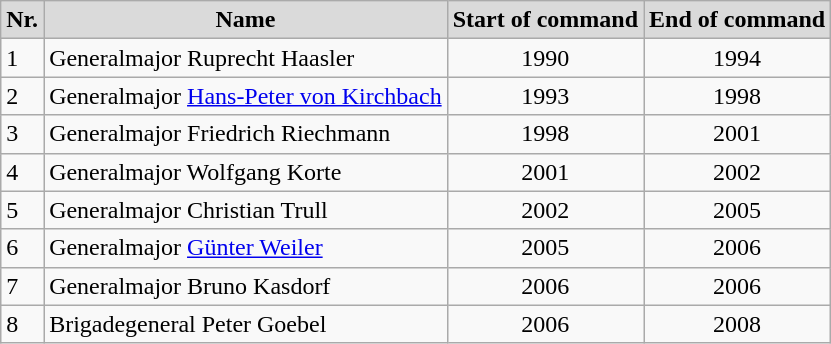<table |  class="wikitable">
<tr>
<th style="background:#dadada"><strong>Nr.</strong></th>
<th style="background:#dadada"><strong>Name</strong></th>
<th style="background:#dadada"><strong>Start of command</strong></th>
<th style="background:#dadada"><strong>End of command</strong></th>
</tr>
<tr>
<td>1</td>
<td>Generalmajor Ruprecht Haasler</td>
<td align="center">1990</td>
<td align="center">1994</td>
</tr>
<tr>
<td>2</td>
<td>Generalmajor <a href='#'>Hans-Peter von Kirchbach</a></td>
<td align="center">1993</td>
<td align="center">1998</td>
</tr>
<tr>
<td>3</td>
<td>Generalmajor Friedrich Riechmann</td>
<td align="center">1998</td>
<td align="center">2001</td>
</tr>
<tr>
<td>4</td>
<td>Generalmajor Wolfgang Korte</td>
<td align="center">2001</td>
<td align="center">2002</td>
</tr>
<tr>
<td>5</td>
<td>Generalmajor Christian Trull</td>
<td align="center">2002</td>
<td align="center">2005</td>
</tr>
<tr>
<td>6</td>
<td>Generalmajor <a href='#'>Günter Weiler</a></td>
<td align="center">2005</td>
<td align="center">2006</td>
</tr>
<tr>
<td>7</td>
<td>Generalmajor Bruno Kasdorf</td>
<td align="center">2006</td>
<td align="center">2006</td>
</tr>
<tr>
<td>8</td>
<td>Brigadegeneral Peter Goebel</td>
<td align="center">2006</td>
<td align="center">2008</td>
</tr>
</table>
